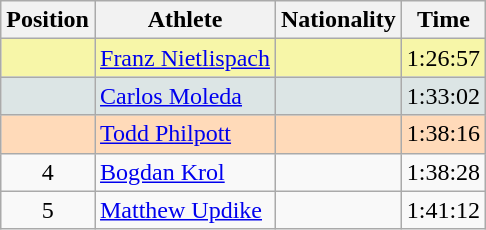<table class="wikitable sortable">
<tr>
<th>Position</th>
<th>Athlete</th>
<th>Nationality</th>
<th>Time</th>
</tr>
<tr bgcolor="#F7F6A8">
<td align=center></td>
<td><a href='#'>Franz Nietlispach</a></td>
<td></td>
<td>1:26:57</td>
</tr>
<tr bgcolor="#DCE5E5">
<td align=center></td>
<td><a href='#'>Carlos Moleda</a></td>
<td></td>
<td>1:33:02</td>
</tr>
<tr bgcolor="#FFDAB9">
<td align=center></td>
<td><a href='#'>Todd Philpott</a></td>
<td></td>
<td>1:38:16</td>
</tr>
<tr>
<td align=center>4</td>
<td><a href='#'>Bogdan Krol</a></td>
<td></td>
<td>1:38:28</td>
</tr>
<tr>
<td align=center>5</td>
<td><a href='#'>Matthew Updike</a></td>
<td></td>
<td>1:41:12</td>
</tr>
</table>
